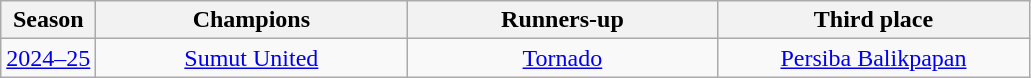<table class="wikitable">
<tr>
<th>Season</th>
<th width="200">Champions</th>
<th width="200">Runners-up</th>
<th width="200">Third place</th>
</tr>
<tr align="center">
<td><a href='#'>2024–25</a></td>
<td><a href='#'>Sumut United</a></td>
<td><a href='#'>Tornado</a></td>
<td><a href='#'>Persiba Balikpapan</a></td>
</tr>
</table>
